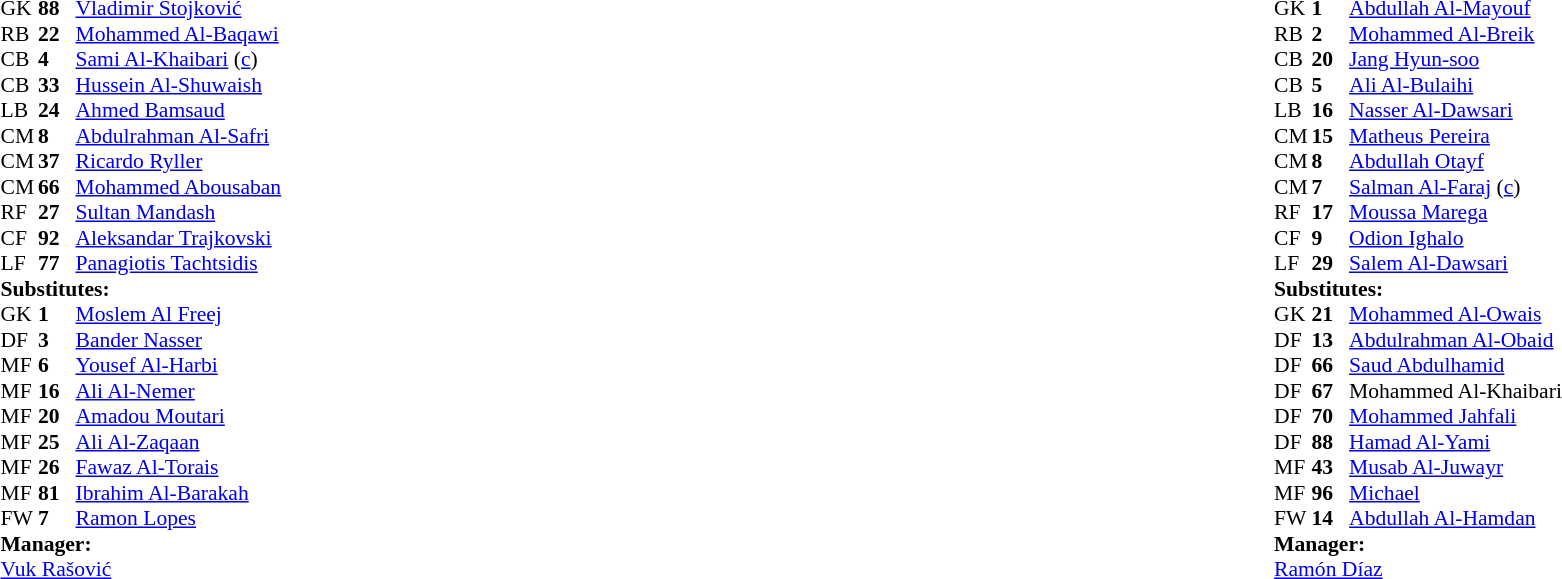<table width="100%">
<tr>
<td valign="top" width="40%"><br><table style="font-size:90%" cellspacing="0" cellpadding="0">
<tr>
<th width=25></th>
<th width=25></th>
</tr>
<tr>
<td>GK</td>
<td><strong>88</strong></td>
<td> <a href='#'>Vladimir Stojković</a></td>
<td></td>
</tr>
<tr>
<td>RB</td>
<td><strong>22</strong></td>
<td> <a href='#'>Mohammed Al-Baqawi</a></td>
<td></td>
<td></td>
</tr>
<tr>
<td>CB</td>
<td><strong>4</strong></td>
<td> <a href='#'>Sami Al-Khaibari</a> (<a href='#'>c</a>)</td>
</tr>
<tr>
<td>CB</td>
<td><strong>33</strong></td>
<td> <a href='#'>Hussein Al-Shuwaish</a></td>
<td></td>
</tr>
<tr>
<td>LB</td>
<td><strong>24</strong></td>
<td> <a href='#'>Ahmed Bamsaud</a></td>
<td></td>
<td></td>
</tr>
<tr>
<td>CM</td>
<td><strong>8</strong></td>
<td> <a href='#'>Abdulrahman Al-Safri</a></td>
<td></td>
<td></td>
</tr>
<tr>
<td>CM</td>
<td><strong>37</strong></td>
<td> <a href='#'>Ricardo Ryller</a></td>
</tr>
<tr>
<td>CM</td>
<td><strong>66</strong></td>
<td> <a href='#'>Mohammed Abousaban</a></td>
<td></td>
<td></td>
</tr>
<tr>
<td>RF</td>
<td><strong>27</strong></td>
<td> <a href='#'>Sultan Mandash</a></td>
<td></td>
<td></td>
</tr>
<tr>
<td>CF</td>
<td><strong>92</strong></td>
<td> <a href='#'>Aleksandar Trajkovski</a></td>
<td></td>
<td></td>
</tr>
<tr>
<td>LF</td>
<td><strong>77</strong></td>
<td> <a href='#'>Panagiotis Tachtsidis</a></td>
</tr>
<tr>
<td colspan=3><strong>Substitutes:</strong></td>
</tr>
<tr>
<td>GK</td>
<td><strong>1</strong></td>
<td> <a href='#'>Moslem Al Freej</a></td>
</tr>
<tr>
<td>DF</td>
<td><strong>3</strong></td>
<td> <a href='#'>Bander Nasser</a></td>
<td></td>
<td></td>
</tr>
<tr>
<td>MF</td>
<td><strong>6</strong></td>
<td> <a href='#'>Yousef Al-Harbi</a></td>
<td></td>
<td></td>
</tr>
<tr>
<td>MF</td>
<td><strong>16</strong></td>
<td> <a href='#'>Ali Al-Nemer</a></td>
</tr>
<tr>
<td>MF</td>
<td><strong>20</strong></td>
<td> <a href='#'>Amadou Moutari</a></td>
<td></td>
<td></td>
</tr>
<tr>
<td>MF</td>
<td><strong>25</strong></td>
<td> <a href='#'>Ali Al-Zaqaan</a></td>
<td></td>
<td></td>
</tr>
<tr>
<td>MF</td>
<td><strong>26</strong></td>
<td> <a href='#'>Fawaz Al-Torais</a></td>
<td></td>
<td></td>
</tr>
<tr>
<td>MF</td>
<td><strong>81</strong></td>
<td> <a href='#'>Ibrahim Al-Barakah</a></td>
</tr>
<tr>
<td>FW</td>
<td><strong>7</strong></td>
<td> <a href='#'>Ramon Lopes</a></td>
<td></td>
<td></td>
</tr>
<tr>
<td colspan=3><strong>Manager:</strong></td>
</tr>
<tr>
<td colspan=3> <a href='#'>Vuk Rašović</a></td>
</tr>
</table>
</td>
<td valign="top"></td>
<td style="vertical-align:top; width:50%"><br><table cellspacing="0" cellpadding="0" style="font-size:90%; margin:auto">
<tr>
<th width=25></th>
<th width=25></th>
</tr>
<tr>
<td>GK</td>
<td><strong>1</strong></td>
<td> <a href='#'>Abdullah Al-Mayouf</a></td>
</tr>
<tr>
<td>RB</td>
<td><strong>2</strong></td>
<td> <a href='#'>Mohammed Al-Breik</a></td>
<td></td>
<td></td>
</tr>
<tr>
<td>CB</td>
<td><strong>20</strong></td>
<td> <a href='#'>Jang Hyun-soo</a></td>
</tr>
<tr>
<td>CB</td>
<td><strong>5</strong></td>
<td> <a href='#'>Ali Al-Bulaihi</a></td>
</tr>
<tr>
<td>LB</td>
<td><strong>16</strong></td>
<td> <a href='#'>Nasser Al-Dawsari</a></td>
<td></td>
<td></td>
</tr>
<tr>
<td>CM</td>
<td><strong>15</strong></td>
<td> <a href='#'>Matheus Pereira</a></td>
<td></td>
<td></td>
</tr>
<tr>
<td>CM</td>
<td><strong>8</strong></td>
<td> <a href='#'>Abdullah Otayf</a></td>
<td></td>
<td></td>
</tr>
<tr>
<td>CM</td>
<td><strong>7</strong></td>
<td> <a href='#'>Salman Al-Faraj</a> (<a href='#'>c</a>)</td>
<td></td>
</tr>
<tr>
<td>RF</td>
<td><strong>17</strong></td>
<td> <a href='#'>Moussa Marega</a></td>
<td></td>
<td></td>
</tr>
<tr>
<td>CF</td>
<td><strong>9</strong></td>
<td> <a href='#'>Odion Ighalo</a></td>
</tr>
<tr>
<td>LF</td>
<td><strong>29</strong></td>
<td> <a href='#'>Salem Al-Dawsari</a></td>
<td></td>
</tr>
<tr>
<td colspan=3><strong>Substitutes:</strong></td>
</tr>
<tr>
<td>GK</td>
<td><strong>21</strong></td>
<td> <a href='#'>Mohammed Al-Owais</a></td>
</tr>
<tr>
<td>DF</td>
<td><strong>13</strong></td>
<td> <a href='#'>Abdulrahman Al-Obaid</a></td>
</tr>
<tr>
<td>DF</td>
<td><strong>66</strong></td>
<td> <a href='#'>Saud Abdulhamid</a></td>
<td></td>
<td></td>
</tr>
<tr>
<td>DF</td>
<td><strong>67</strong></td>
<td> Mohammed Al-Khaibari</td>
</tr>
<tr>
<td>DF</td>
<td><strong>70</strong></td>
<td> <a href='#'>Mohammed Jahfali</a></td>
<td></td>
<td></td>
</tr>
<tr>
<td>DF</td>
<td><strong>88</strong></td>
<td> <a href='#'>Hamad Al-Yami</a></td>
</tr>
<tr>
<td>MF</td>
<td><strong>43</strong></td>
<td> <a href='#'>Musab Al-Juwayr</a></td>
<td></td>
<td></td>
</tr>
<tr>
<td>MF</td>
<td><strong>96</strong></td>
<td> <a href='#'>Michael</a></td>
<td></td>
<td></td>
</tr>
<tr>
<td>FW</td>
<td><strong>14</strong></td>
<td> <a href='#'>Abdullah Al-Hamdan</a></td>
<td></td>
<td></td>
</tr>
<tr>
<td colspan=3><strong>Manager:</strong></td>
</tr>
<tr>
<td colspan=3> <a href='#'>Ramón Díaz</a></td>
</tr>
</table>
</td>
</tr>
</table>
